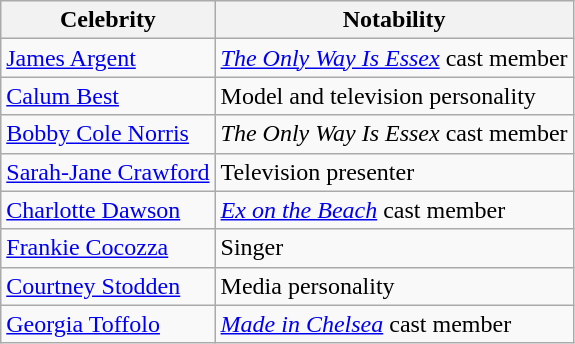<table class="wikitable sortable">
<tr>
<th>Celebrity</th>
<th>Notability</th>
</tr>
<tr>
<td><a href='#'>James Argent</a></td>
<td><em><a href='#'>The Only Way Is Essex</a></em> cast member</td>
</tr>
<tr>
<td><a href='#'>Calum Best</a></td>
<td>Model and television personality</td>
</tr>
<tr>
<td><a href='#'>Bobby Cole Norris</a></td>
<td><em>The Only Way Is Essex</em> cast member</td>
</tr>
<tr>
<td><a href='#'>Sarah-Jane Crawford</a></td>
<td>Television presenter</td>
</tr>
<tr>
<td><a href='#'>Charlotte Dawson</a></td>
<td><em><a href='#'>Ex on the Beach</a></em> cast member</td>
</tr>
<tr>
<td><a href='#'>Frankie Cocozza</a></td>
<td>Singer</td>
</tr>
<tr>
<td><a href='#'>Courtney Stodden</a></td>
<td>Media personality</td>
</tr>
<tr>
<td><a href='#'>Georgia Toffolo</a></td>
<td><em><a href='#'>Made in Chelsea</a></em> cast member</td>
</tr>
</table>
